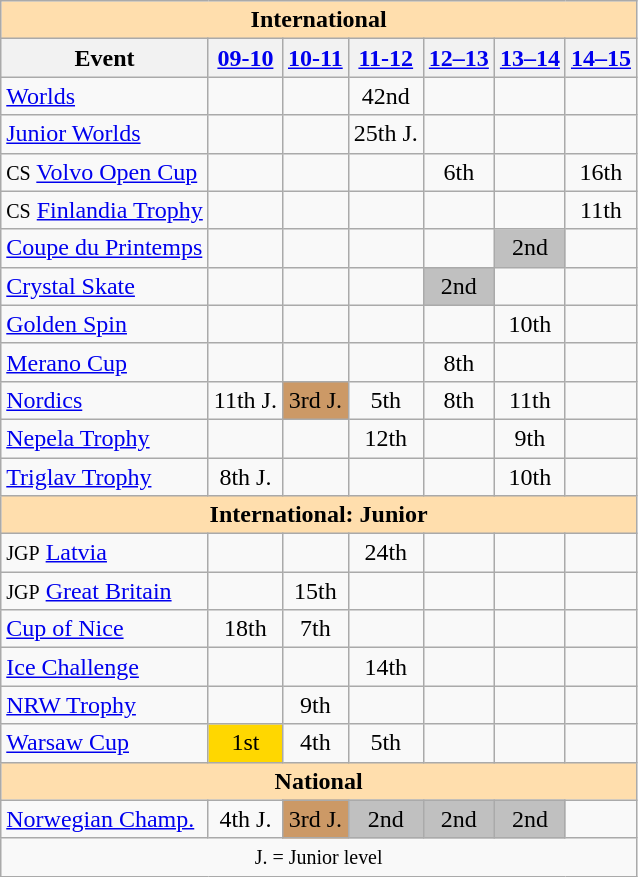<table class="wikitable" style="text-align:center">
<tr>
<th style="background-color: #ffdead; " colspan=7 align=center><strong>International</strong></th>
</tr>
<tr>
<th>Event</th>
<th><a href='#'>09-10</a></th>
<th><a href='#'>10-11</a></th>
<th><a href='#'>11-12</a></th>
<th><a href='#'>12–13</a></th>
<th><a href='#'>13–14</a></th>
<th><a href='#'>14–15</a></th>
</tr>
<tr>
<td align=left><a href='#'>Worlds</a></td>
<td></td>
<td></td>
<td>42nd</td>
<td></td>
<td></td>
<td></td>
</tr>
<tr>
<td align=left><a href='#'>Junior Worlds</a></td>
<td></td>
<td></td>
<td>25th J.</td>
<td></td>
<td></td>
<td></td>
</tr>
<tr>
<td align=left><small>CS</small> <a href='#'>Volvo Open Cup</a></td>
<td></td>
<td></td>
<td></td>
<td>6th</td>
<td></td>
<td>16th</td>
</tr>
<tr>
<td align=left><small>CS</small> <a href='#'>Finlandia Trophy</a></td>
<td></td>
<td></td>
<td></td>
<td></td>
<td></td>
<td>11th</td>
</tr>
<tr>
<td align=left><a href='#'>Coupe du Printemps</a></td>
<td></td>
<td></td>
<td></td>
<td></td>
<td bgcolor=silver>2nd</td>
<td></td>
</tr>
<tr>
<td align=left><a href='#'>Crystal Skate</a></td>
<td></td>
<td></td>
<td></td>
<td bgcolor=silver>2nd</td>
<td></td>
<td></td>
</tr>
<tr>
<td align=left><a href='#'>Golden Spin</a></td>
<td></td>
<td></td>
<td></td>
<td></td>
<td>10th</td>
<td></td>
</tr>
<tr>
<td align=left><a href='#'>Merano Cup</a></td>
<td></td>
<td></td>
<td></td>
<td>8th</td>
<td></td>
<td></td>
</tr>
<tr>
<td align=left><a href='#'>Nordics</a></td>
<td>11th J.</td>
<td bgcolor=cc9966>3rd J.</td>
<td>5th</td>
<td>8th</td>
<td>11th</td>
<td></td>
</tr>
<tr>
<td align=left><a href='#'>Nepela Trophy</a></td>
<td></td>
<td></td>
<td>12th</td>
<td></td>
<td>9th</td>
<td></td>
</tr>
<tr>
<td align=left><a href='#'>Triglav Trophy</a></td>
<td>8th J.</td>
<td></td>
<td></td>
<td></td>
<td>10th</td>
<td></td>
</tr>
<tr>
<th style="background-color: #ffdead; " colspan=7 align=center><strong>International: Junior</strong></th>
</tr>
<tr>
<td align=left><small>JGP</small> <a href='#'>Latvia</a></td>
<td></td>
<td></td>
<td>24th</td>
<td></td>
<td></td>
<td></td>
</tr>
<tr>
<td align=left><small>JGP</small> <a href='#'>Great Britain</a></td>
<td></td>
<td>15th</td>
<td></td>
<td></td>
<td></td>
<td></td>
</tr>
<tr>
<td align=left><a href='#'>Cup of Nice</a></td>
<td>18th</td>
<td>7th</td>
<td></td>
<td></td>
<td></td>
<td></td>
</tr>
<tr>
<td align=left><a href='#'>Ice Challenge</a></td>
<td></td>
<td></td>
<td>14th</td>
<td></td>
<td></td>
<td></td>
</tr>
<tr>
<td align=left><a href='#'>NRW Trophy</a></td>
<td></td>
<td>9th</td>
<td></td>
<td></td>
<td></td>
<td></td>
</tr>
<tr>
<td align=left><a href='#'>Warsaw Cup</a></td>
<td bgcolor=gold>1st</td>
<td>4th</td>
<td>5th</td>
<td></td>
<td></td>
<td></td>
</tr>
<tr>
<th style="background-color: #ffdead; " colspan=7 align=center><strong>National</strong></th>
</tr>
<tr>
<td align=left><a href='#'>Norwegian Champ.</a></td>
<td>4th J.</td>
<td bgcolor=cc9966>3rd J.</td>
<td bgcolor=silver>2nd</td>
<td bgcolor=silver>2nd</td>
<td bgcolor=silver>2nd</td>
<td></td>
</tr>
<tr>
<td colspan=7 align=center><small> J. = Junior level </small></td>
</tr>
</table>
